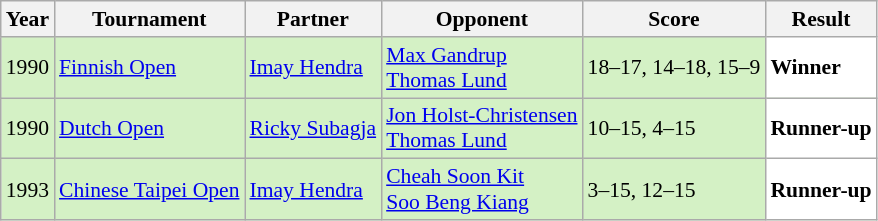<table class="sortable wikitable" style="font-size: 90%;">
<tr>
<th>Year</th>
<th>Tournament</th>
<th>Partner</th>
<th>Opponent</th>
<th>Score</th>
<th>Result</th>
</tr>
<tr style="background:#D4F1C5">
<td align="center">1990</td>
<td align="left"><a href='#'>Finnish Open</a></td>
<td align="left"> <a href='#'>Imay Hendra</a></td>
<td align="left"> <a href='#'>Max Gandrup</a> <br>  <a href='#'>Thomas Lund</a></td>
<td align="left">18–17, 14–18, 15–9</td>
<td style="text-align:left; background:white"> <strong>Winner</strong></td>
</tr>
<tr style="background:#D4F1C5">
<td align="center">1990</td>
<td align="left"><a href='#'>Dutch Open</a></td>
<td align="left"> <a href='#'>Ricky Subagja</a></td>
<td align="left"> <a href='#'>Jon Holst-Christensen</a> <br>  <a href='#'>Thomas Lund</a></td>
<td align="left">10–15, 4–15</td>
<td style="text-align:left; background:white"> <strong>Runner-up</strong></td>
</tr>
<tr style="background:#D4F1C5">
<td align="center">1993</td>
<td align="left"><a href='#'>Chinese Taipei Open</a></td>
<td align="left"> <a href='#'>Imay Hendra</a></td>
<td align="left"> <a href='#'>Cheah Soon Kit</a> <br>  <a href='#'>Soo Beng Kiang</a></td>
<td align="left">3–15, 12–15</td>
<td style="text-align:left; background:white"> <strong>Runner-up</strong></td>
</tr>
</table>
